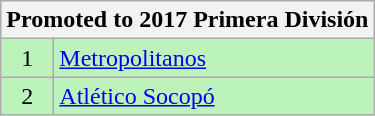<table class="wikitable">
<tr>
<th colspan=2>Promoted to 2017 Primera División</th>
</tr>
<tr bgcolor=#BBF3BB>
<td width=28 align=center>1</td>
<td><a href='#'>Metropolitanos</a></td>
</tr>
<tr bgcolor=#BBF3BB>
<td width=28 align=center>2</td>
<td><a href='#'>Atlético Socopó</a></td>
</tr>
</table>
